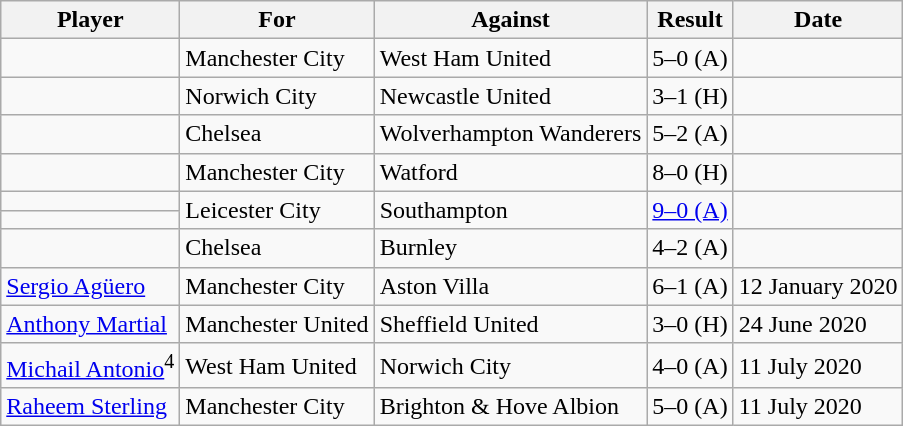<table class="wikitable">
<tr>
<th>Player</th>
<th>For</th>
<th>Against</th>
<th>Result</th>
<th>Date</th>
</tr>
<tr>
<td> </td>
<td>Manchester City</td>
<td>West Ham United</td>
<td>5–0 (A)</td>
<td></td>
</tr>
<tr>
<td> </td>
<td>Norwich City</td>
<td>Newcastle United</td>
<td>3–1 (H)</td>
<td></td>
</tr>
<tr>
<td> </td>
<td>Chelsea</td>
<td>Wolverhampton Wanderers</td>
<td>5–2 (A)</td>
<td></td>
</tr>
<tr>
<td> </td>
<td>Manchester City</td>
<td>Watford</td>
<td>8–0 (H)</td>
<td></td>
</tr>
<tr>
<td> </td>
<td rowspan="2">Leicester City</td>
<td rowspan="2">Southampton</td>
<td rowspan="2"><a href='#'>9–0 (A)</a></td>
<td rowspan="2"></td>
</tr>
<tr>
<td> </td>
</tr>
<tr>
<td> </td>
<td>Chelsea</td>
<td>Burnley</td>
<td>4–2 (A)</td>
<td></td>
</tr>
<tr>
<td> <a href='#'>Sergio Agüero</a></td>
<td>Manchester City</td>
<td>Aston Villa</td>
<td>6–1 (A)</td>
<td>12 January 2020</td>
</tr>
<tr>
<td> <a href='#'>Anthony Martial</a></td>
<td>Manchester United</td>
<td>Sheffield United</td>
<td>3–0 (H)</td>
<td>24 June 2020</td>
</tr>
<tr>
<td> <a href='#'>Michail Antonio</a><sup>4</sup></td>
<td>West Ham United</td>
<td>Norwich City</td>
<td>4–0 (A)</td>
<td>11 July 2020</td>
</tr>
<tr>
<td> <a href='#'>Raheem Sterling</a></td>
<td>Manchester City</td>
<td>Brighton & Hove Albion</td>
<td>5–0 (A)</td>
<td>11 July 2020</td>
</tr>
</table>
